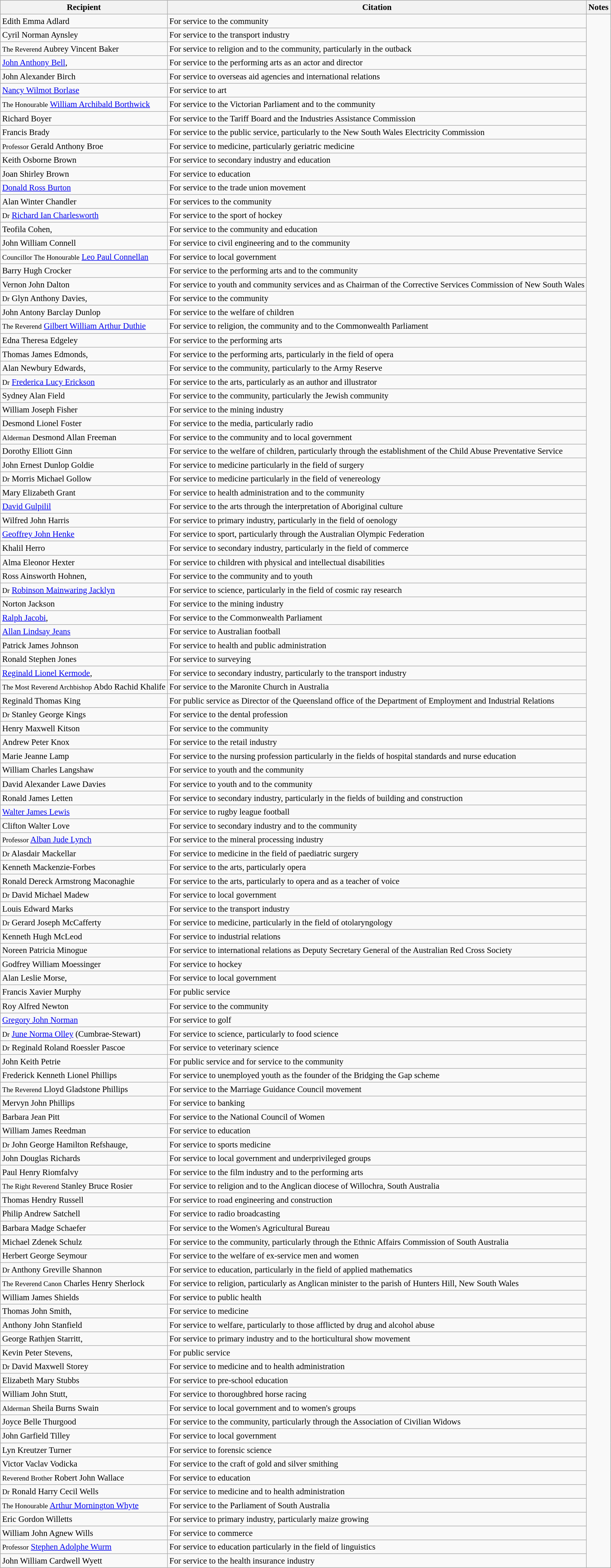<table class="wikitable" style="font-size:95%;">
<tr>
<th>Recipient</th>
<th>Citation</th>
<th>Notes</th>
</tr>
<tr>
<td>Edith Emma Adlard</td>
<td>For service to the community</td>
<td rowspan="112"></td>
</tr>
<tr>
<td>Cyril Norman Aynsley</td>
<td>For service to the transport industry</td>
</tr>
<tr>
<td><small>The Reverend</small> Aubrey Vincent Baker</td>
<td>For service to religion and to the community, particularly in the outback</td>
</tr>
<tr>
<td><a href='#'>John Anthony Bell</a>, </td>
<td>For service to the performing arts as an actor and director</td>
</tr>
<tr>
<td>John Alexander Birch</td>
<td>For service to overseas aid agencies and international relations</td>
</tr>
<tr>
<td><a href='#'>Nancy Wilmot Borlase</a></td>
<td>For service to art</td>
</tr>
<tr>
<td><small>The Honourable</small> <a href='#'>William Archibald Borthwick</a></td>
<td>For service to the Victorian Parliament and to the community</td>
</tr>
<tr>
<td>Richard Boyer</td>
<td>For service to the Tariff Board and the Industries Assistance Commission</td>
</tr>
<tr>
<td>Francis Brady</td>
<td>For service to the public service, particularly to the New South Wales Electricity Commission</td>
</tr>
<tr>
<td><small>Professor</small> Gerald Anthony Broe</td>
<td>For service to medicine, particularly geriatric medicine</td>
</tr>
<tr>
<td>Keith Osborne Brown</td>
<td>For service to secondary industry and education</td>
</tr>
<tr>
<td>Joan Shirley Brown</td>
<td>For service to education</td>
</tr>
<tr>
<td><a href='#'>Donald Ross Burton</a></td>
<td>For service to the trade union movement</td>
</tr>
<tr>
<td>Alan Winter Chandler</td>
<td>For services to the community</td>
</tr>
<tr>
<td><small>Dr</small> <a href='#'>Richard Ian Charlesworth</a></td>
<td>For service to the sport of hockey</td>
</tr>
<tr>
<td>Teofila Cohen, </td>
<td>For service to the community and education</td>
</tr>
<tr>
<td>John William Connell</td>
<td>For service to civil engineering and to the community</td>
</tr>
<tr>
<td><small>Councillor The Honourable</small> <a href='#'>Leo Paul Connellan</a></td>
<td>For service to local government</td>
</tr>
<tr>
<td>Barry Hugh Crocker</td>
<td>For service to the performing arts and to the community</td>
</tr>
<tr>
<td>Vernon John Dalton</td>
<td>For service to youth and community services and as Chairman of the Corrective Services Commission of New South Wales</td>
</tr>
<tr>
<td><small>Dr</small> Glyn Anthony Davies, </td>
<td>For service to the community</td>
</tr>
<tr>
<td>John Antony Barclay Dunlop</td>
<td>For service to the welfare of children</td>
</tr>
<tr>
<td><small>The Reverend</small> <a href='#'>Gilbert William Arthur Duthie</a></td>
<td>For service to religion, the community and to the Commonwealth Parliament</td>
</tr>
<tr>
<td>Edna Theresa Edgeley</td>
<td>For service to the performing arts</td>
</tr>
<tr>
<td>Thomas James Edmonds, </td>
<td>For service to the performing arts, particularly in the field of opera</td>
</tr>
<tr>
<td>Alan Newbury Edwards, </td>
<td>For service to the community, particularly to the Army Reserve</td>
</tr>
<tr>
<td><small>Dr</small> <a href='#'>Frederica Lucy Erickson</a></td>
<td>For service to the arts, particularly as an author and illustrator</td>
</tr>
<tr>
<td>Sydney Alan Field</td>
<td>For service to the community, particularly the Jewish community</td>
</tr>
<tr>
<td>William Joseph Fisher</td>
<td>For service to the mining industry</td>
</tr>
<tr>
<td>Desmond Lionel Foster</td>
<td>For service to the media, particularly radio</td>
</tr>
<tr>
<td><small>Alderman</small> Desmond Allan Freeman</td>
<td>For service to the community and to local government</td>
</tr>
<tr>
<td>Dorothy Elliott Ginn</td>
<td>For service to the welfare of children, particularly through the establishment of the Child Abuse Preventative Service</td>
</tr>
<tr>
<td>John Ernest Dunlop Goldie</td>
<td>For service to medicine particularly in the field of surgery</td>
</tr>
<tr>
<td><small>Dr</small> Morris Michael Gollow</td>
<td>For service to medicine particularly in the field of venereology</td>
</tr>
<tr>
<td>Mary Elizabeth Grant</td>
<td>For service to health administration and to the community</td>
</tr>
<tr>
<td><a href='#'>David Gulpilil</a></td>
<td>For service to the arts through the interpretation of Aboriginal culture</td>
</tr>
<tr>
<td>Wilfred John Harris</td>
<td>For service to primary industry, particularly in the field of oenology</td>
</tr>
<tr>
<td><a href='#'>Geoffrey John Henke</a></td>
<td>For service to sport, particularly through the Australian Olympic Federation</td>
</tr>
<tr>
<td>Khalil Herro</td>
<td>For service to secondary industry, particularly in the field of commerce</td>
</tr>
<tr>
<td>Alma Eleonor Hexter</td>
<td>For service to children with physical and intellectual disabilities</td>
</tr>
<tr>
<td>Ross Ainsworth Hohnen, </td>
<td>For service to the community and to youth</td>
</tr>
<tr>
<td><small>Dr</small> <a href='#'>Robinson Mainwaring Jacklyn</a></td>
<td>For service to science, particularly in the field of cosmic ray research</td>
</tr>
<tr>
<td>Norton Jackson</td>
<td>For service to the mining industry</td>
</tr>
<tr>
<td><a href='#'>Ralph Jacobi</a>, </td>
<td>For service to the Commonwealth Parliament</td>
</tr>
<tr>
<td><a href='#'>Allan Lindsay Jeans</a></td>
<td>For service to Australian football</td>
</tr>
<tr>
<td>Patrick James Johnson</td>
<td>For service to health and public administration</td>
</tr>
<tr>
<td>Ronald Stephen Jones</td>
<td>For service to surveying</td>
</tr>
<tr>
<td><a href='#'>Reginald Lionel Kermode</a>, </td>
<td>For service to secondary industry, particularly to the transport industry</td>
</tr>
<tr>
<td><small>The Most Reverend Archbishop</small> Abdo Rachid Khalife</td>
<td>For service to the Maronite Church in Australia</td>
</tr>
<tr>
<td>Reginald Thomas King</td>
<td>For public service as Director of the Queensland office of the Department of Employment and Industrial Relations</td>
</tr>
<tr>
<td><small>Dr</small> Stanley George Kings</td>
<td>For service to the dental profession</td>
</tr>
<tr>
<td>Henry Maxwell Kitson</td>
<td>For service to the community</td>
</tr>
<tr>
<td>Andrew Peter Knox</td>
<td>For service to the retail industry</td>
</tr>
<tr>
<td>Marie Jeanne Lamp</td>
<td>For service to the nursing profession particularly in the fields of hospital standards and nurse education</td>
</tr>
<tr>
<td>William Charles Langshaw</td>
<td>For service to youth and the community</td>
</tr>
<tr>
<td>David Alexander Lawe Davies</td>
<td>For service to youth and to the community</td>
</tr>
<tr>
<td>Ronald James Letten</td>
<td>For service to secondary industry, particularly in the fields of building and construction</td>
</tr>
<tr>
<td><a href='#'>Walter James Lewis</a></td>
<td>For service to rugby league football</td>
</tr>
<tr>
<td>Clifton Walter Love</td>
<td>For service to secondary industry and to the community</td>
</tr>
<tr>
<td><small>Professor</small> <a href='#'>Alban Jude Lynch</a></td>
<td>For service to the mineral processing industry</td>
</tr>
<tr>
<td><small>Dr</small> Alasdair Mackellar</td>
<td>For service to medicine in the field of paediatric surgery</td>
</tr>
<tr>
<td>Kenneth Mackenzie-Forbes</td>
<td>For service to the arts, particularly opera</td>
</tr>
<tr>
<td>Ronald Dereck Armstrong Maconaghie</td>
<td>For service to the arts, particularly to opera and as a teacher of voice</td>
</tr>
<tr>
<td><small>Dr</small> David Michael Madew</td>
<td>For service to local government</td>
</tr>
<tr>
<td>Louis Edward Marks</td>
<td>For service to the transport industry</td>
</tr>
<tr>
<td><small>Dr</small> Gerard Joseph McCafferty</td>
<td>For service to medicine, particularly in the field of otolaryngology</td>
</tr>
<tr>
<td>Kenneth Hugh McLeod</td>
<td>For service to industrial relations</td>
</tr>
<tr>
<td>Noreen Patricia Minogue</td>
<td>For service to international relations as Deputy Secretary General of the Australian Red Cross Society</td>
</tr>
<tr>
<td>Godfrey William Moessinger</td>
<td>For service to hockey</td>
</tr>
<tr>
<td>Alan Leslie Morse, </td>
<td>For service to local government</td>
</tr>
<tr>
<td>Francis Xavier Murphy</td>
<td>For public service</td>
</tr>
<tr>
<td>Roy Alfred Newton</td>
<td>For service to the community</td>
</tr>
<tr>
<td><a href='#'>Gregory John Norman</a></td>
<td>For service to golf</td>
</tr>
<tr>
<td><small>Dr</small> <a href='#'>June Norma Olley</a> (Cumbrae-Stewart)</td>
<td>For service to science, particularly to food science</td>
</tr>
<tr>
<td><small>Dr</small> Reginald Roland Roessler Pascoe</td>
<td>For service to veterinary science</td>
</tr>
<tr>
<td>John Keith Petrie</td>
<td>For public service and for service to the community</td>
</tr>
<tr>
<td>Frederick Kenneth Lionel Phillips</td>
<td>For service to unemployed youth as the founder of the Bridging the Gap scheme</td>
</tr>
<tr>
<td><small>The Reverend</small> Lloyd Gladstone Phillips</td>
<td>For service to the Marriage Guidance Council movement</td>
</tr>
<tr>
<td>Mervyn John Phillips</td>
<td>For service to banking</td>
</tr>
<tr>
<td>Barbara Jean Pitt</td>
<td>For service to the National Council of Women</td>
</tr>
<tr>
<td>William James Reedman</td>
<td>For service to education</td>
</tr>
<tr>
<td><small>Dr</small> John George Hamilton Refshauge, </td>
<td>For service to sports medicine</td>
</tr>
<tr>
<td>John Douglas Richards</td>
<td>For service to local government and underprivileged groups</td>
</tr>
<tr>
<td>Paul Henry Riomfalvy</td>
<td>For service to the film industry and to the performing arts</td>
</tr>
<tr>
<td><small>The Right Reverend</small> Stanley Bruce Rosier</td>
<td>For service to religion and to the Anglican diocese of Willochra, South Australia</td>
</tr>
<tr>
<td>Thomas Hendry Russell</td>
<td>For service to road engineering and construction</td>
</tr>
<tr>
<td>Philip Andrew Satchell</td>
<td>For service to radio broadcasting</td>
</tr>
<tr>
<td>Barbara Madge Schaefer</td>
<td>For service to the Women's Agricultural Bureau</td>
</tr>
<tr>
<td>Michael Zdenek Schulz</td>
<td>For service to the community, particularly through the Ethnic Affairs Commission of South Australia</td>
</tr>
<tr>
<td>Herbert George Seymour</td>
<td>For service to the welfare of ex-service men and women</td>
</tr>
<tr>
<td><small>Dr</small> Anthony Greville Shannon</td>
<td>For service to education, particularly in the field of applied mathematics</td>
</tr>
<tr>
<td><small>The Reverend Canon</small> Charles Henry Sherlock</td>
<td>For service to religion, particularly as Anglican minister to the parish of Hunters Hill, New South Wales</td>
</tr>
<tr>
<td>William James Shields</td>
<td>For service to public health</td>
</tr>
<tr>
<td>Thomas John Smith, </td>
<td>For service to medicine</td>
</tr>
<tr>
<td>Anthony John Stanfield</td>
<td>For service to welfare, particularly to those afflicted by drug and alcohol abuse</td>
</tr>
<tr>
<td>George Rathjen Starritt, </td>
<td>For service to primary industry and to the horticultural show movement</td>
</tr>
<tr>
<td>Kevin Peter Stevens, </td>
<td>For public service</td>
</tr>
<tr>
<td><small>Dr</small> David Maxwell Storey</td>
<td>For service to medicine and to health administration</td>
</tr>
<tr>
<td>Elizabeth Mary Stubbs</td>
<td>For service to pre-school education</td>
</tr>
<tr>
<td>William John Stutt, </td>
<td>For service to thoroughbred horse racing</td>
</tr>
<tr>
<td><small>Alderman</small> Sheila Burns Swain</td>
<td>For service to local government and to women's groups</td>
</tr>
<tr>
<td>Joyce Belle Thurgood</td>
<td>For service to the community, particularly through the Association of Civilian Widows</td>
</tr>
<tr>
<td>John Garfield Tilley</td>
<td>For service to local government</td>
</tr>
<tr>
<td>Lyn Kreutzer Turner</td>
<td>For service to forensic science</td>
</tr>
<tr>
<td>Victor Vaclav Vodicka</td>
<td>For service to the craft of gold and silver smithing</td>
</tr>
<tr>
<td><small>Reverend Brother</small> Robert John Wallace</td>
<td>For service to education</td>
</tr>
<tr>
<td><small>Dr</small> Ronald Harry Cecil Wells</td>
<td>For service to medicine and to health administration</td>
</tr>
<tr>
<td><small>The Honourable</small> <a href='#'>Arthur Mornington Whyte</a></td>
<td>For service to the Parliament of South Australia</td>
</tr>
<tr>
<td>Eric Gordon Willetts</td>
<td>For service to primary industry, particularly maize growing</td>
</tr>
<tr>
<td>William John Agnew Wills</td>
<td>For service to commerce</td>
</tr>
<tr>
<td><small>Professor</small> <a href='#'>Stephen Adolphe Wurm</a></td>
<td>For service to education particularly in the field of linguistics</td>
</tr>
<tr>
<td>John William Cardwell Wyett</td>
<td>For service to the health insurance industry</td>
</tr>
</table>
